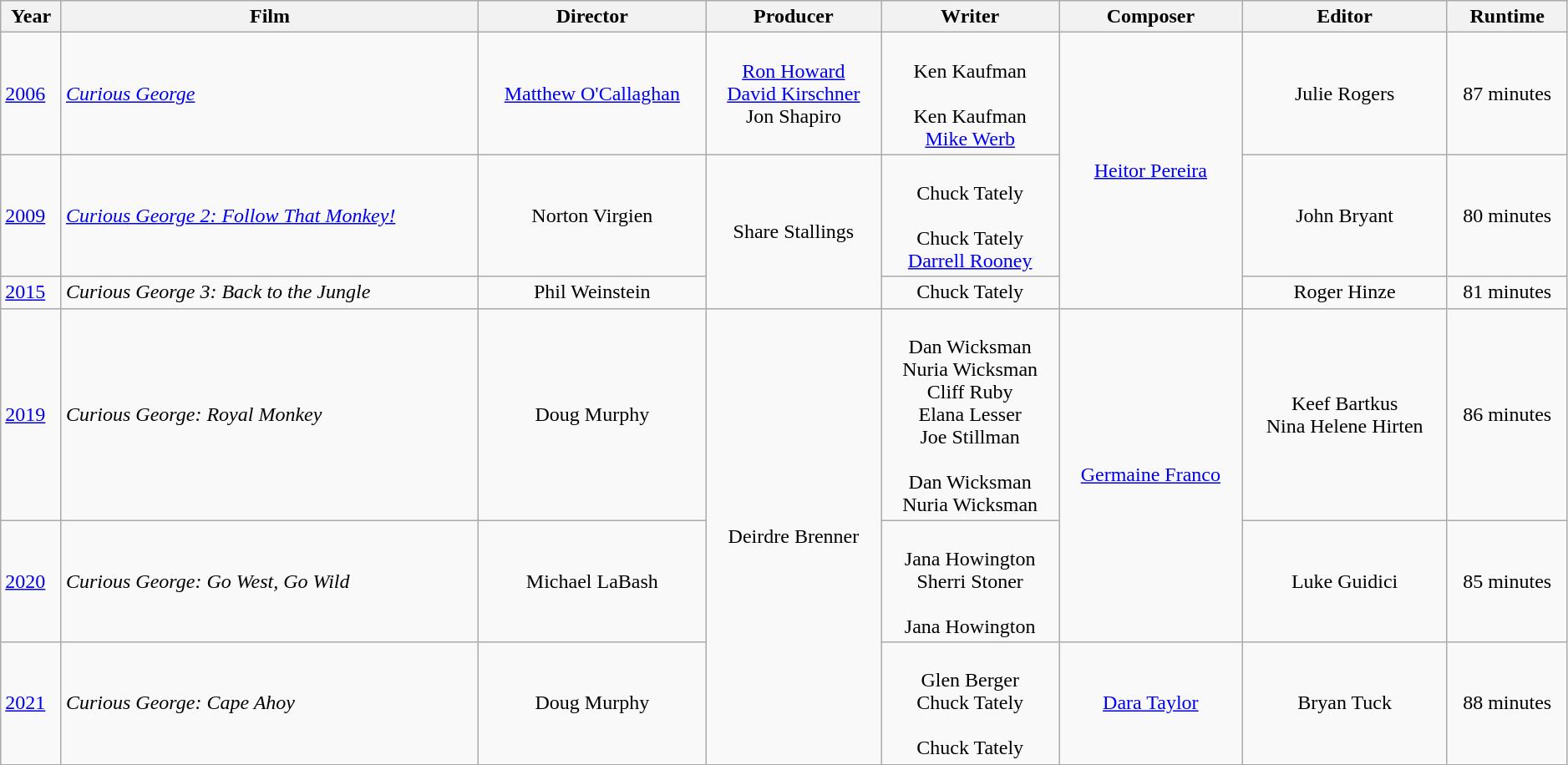<table class="wikitable" style="width:99%;">
<tr>
<th style="text-align:center;">Year</th>
<th style="text-align:center;">Film</th>
<th style="text-align:center;">Director</th>
<th style="text-align:center;">Producer</th>
<th style="text-align:center;">Writer</th>
<th style="text-align:center;">Composer</th>
<th style="text-align:center;">Editor</th>
<th style="text-align:center;">Runtime</th>
</tr>
<tr>
<td><a href='#'>2006</a></td>
<td><em><a href='#'>Curious George</a></em></td>
<td style="text-align:center;"><a href='#'>Matthew O'Callaghan</a></td>
<td style="text-align:center;"><a href='#'>Ron Howard</a><br><a href='#'>David Kirschner</a><br>Jon Shapiro</td>
<td style="text-align:center;"><br>Ken Kaufman<br><br>Ken Kaufman<br><a href='#'>Mike Werb</a></td>
<td style="text-align:center;" rowspan="3"><a href='#'>Heitor Pereira</a></td>
<td style="text-align:center;">Julie Rogers</td>
<td style="text-align:center;">87 minutes</td>
</tr>
<tr>
<td><a href='#'>2009</a></td>
<td><em><a href='#'>Curious George 2: Follow That Monkey!</a></em></td>
<td style="text-align:center;">Norton Virgien</td>
<td style="text-align:center;" rowspan="2">Share Stallings</td>
<td style="text-align:center;"><br>Chuck Tately<br><br>Chuck Tately<br><a href='#'>Darrell Rooney</a></td>
<td style="text-align:center;">John Bryant</td>
<td style="text-align:center;">80 minutes</td>
</tr>
<tr>
<td><a href='#'>2015</a></td>
<td><em>Curious George 3: Back to the Jungle</em></td>
<td style="text-align:center;">Phil Weinstein</td>
<td style="text-align:center;">Chuck Tately</td>
<td style="text-align:center;">Roger Hinze</td>
<td style="text-align:center;">81 minutes</td>
</tr>
<tr>
<td><a href='#'>2019</a></td>
<td><em>Curious George: Royal Monkey</em></td>
<td style="text-align:center;">Doug Murphy</td>
<td style="text-align:center;" rowspan="3">Deirdre Brenner</td>
<td style="text-align:center;"><br>Dan Wicksman<br>Nuria Wicksman<br>Cliff Ruby<br>Elana Lesser<br>Joe Stillman<br><br>Dan Wicksman<br>Nuria Wicksman</td>
<td style="text-align:center;" rowspan="2"><a href='#'>Germaine Franco</a></td>
<td style="text-align:center;">Keef Bartkus<br>Nina Helene Hirten</td>
<td style="text-align:center;">86 minutes</td>
</tr>
<tr>
<td><a href='#'>2020</a></td>
<td><em>Curious George: Go West, Go Wild</em></td>
<td style="text-align:center;">Michael LaBash</td>
<td style="text-align:center;"><br>Jana Howington<br>Sherri Stoner<br><br>Jana Howington</td>
<td style="text-align:center;">Luke Guidici</td>
<td style="text-align:center;">85 minutes</td>
</tr>
<tr>
<td><a href='#'>2021</a></td>
<td><em>Curious George: Cape Ahoy</em></td>
<td style="text-align:center;">Doug Murphy</td>
<td style="text-align:center;"><br>Glen Berger<br>Chuck Tately<br><br>Chuck Tately</td>
<td style="text-align:center;"><a href='#'>Dara Taylor</a></td>
<td style="text-align:center;">Bryan Tuck</td>
<td style="text-align:center;">88 minutes</td>
</tr>
</table>
